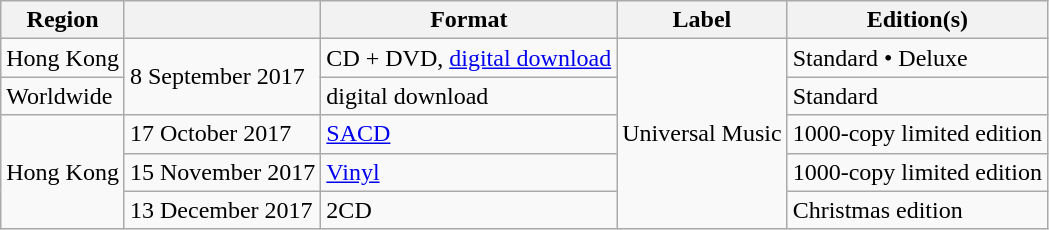<table class="wikitable sortable plainrowheaders">
<tr>
<th scope="col">Region</th>
<th></th>
<th scope="col">Format</th>
<th scope="col">Label</th>
<th scope="col">Edition(s)</th>
</tr>
<tr>
<td scope="row">Hong Kong</td>
<td rowspan="2">8 September 2017</td>
<td>CD + DVD, <a href='#'>digital download</a></td>
<td rowspan="5">Universal Music</td>
<td>Standard • Deluxe</td>
</tr>
<tr>
<td>Worldwide</td>
<td>digital download</td>
<td>Standard</td>
</tr>
<tr>
<td rowspan="3">Hong Kong</td>
<td>17 October 2017</td>
<td><a href='#'>SACD</a></td>
<td>1000-copy limited edition</td>
</tr>
<tr>
<td>15 November 2017</td>
<td><a href='#'>Vinyl</a></td>
<td>1000-copy limited edition</td>
</tr>
<tr>
<td>13 December 2017</td>
<td>2CD</td>
<td>Christmas edition</td>
</tr>
</table>
